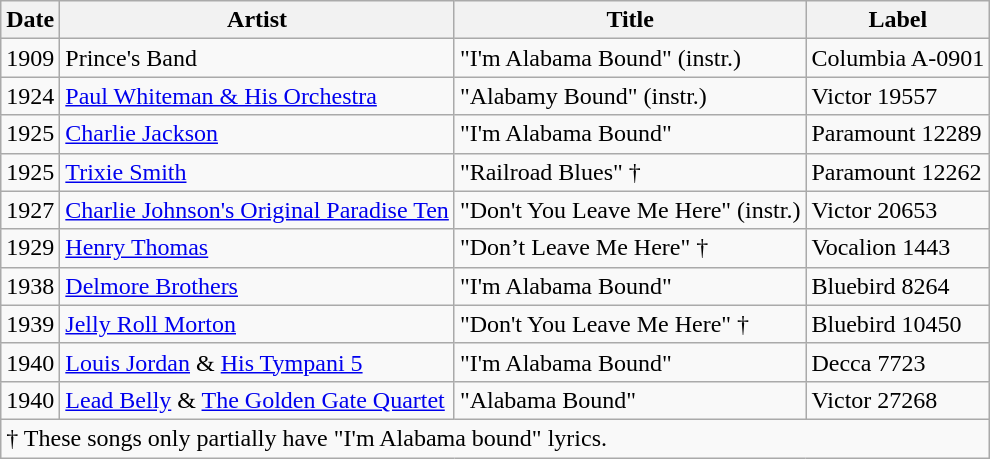<table class="wikitable">
<tr>
<th>Date</th>
<th>Artist</th>
<th>Title</th>
<th>Label</th>
</tr>
<tr>
<td>1909</td>
<td>Prince's Band</td>
<td>"I'm Alabama Bound" (instr.)</td>
<td>Columbia A-0901</td>
</tr>
<tr>
<td>1924</td>
<td><a href='#'>Paul Whiteman & His Orchestra</a></td>
<td>"Alabamy Bound" (instr.)</td>
<td>Victor 19557</td>
</tr>
<tr>
<td>1925</td>
<td><a href='#'>Charlie Jackson</a></td>
<td>"I'm Alabama Bound"</td>
<td>Paramount 12289</td>
</tr>
<tr>
<td>1925</td>
<td><a href='#'>Trixie Smith</a></td>
<td>"Railroad Blues" †</td>
<td>Paramount 12262</td>
</tr>
<tr>
<td>1927</td>
<td><a href='#'>Charlie Johnson's Original Paradise Ten</a></td>
<td>"Don't You Leave Me Here" (instr.)</td>
<td>Victor 20653</td>
</tr>
<tr>
<td>1929</td>
<td><a href='#'>Henry Thomas</a></td>
<td>"Don’t Leave Me Here" †</td>
<td>Vocalion 1443</td>
</tr>
<tr>
<td>1938</td>
<td><a href='#'>Delmore Brothers</a></td>
<td>"I'm Alabama Bound"</td>
<td>Bluebird 8264</td>
</tr>
<tr>
<td>1939</td>
<td><a href='#'>Jelly Roll Morton</a></td>
<td>"Don't You Leave Me Here" †</td>
<td>Bluebird 10450</td>
</tr>
<tr>
<td>1940</td>
<td><a href='#'>Louis Jordan</a> & <a href='#'>His Tympani 5</a></td>
<td>"I'm Alabama Bound"</td>
<td>Decca 7723</td>
</tr>
<tr>
<td>1940</td>
<td><a href='#'>Lead Belly</a> & <a href='#'>The Golden Gate Quartet</a></td>
<td>"Alabama Bound"</td>
<td>Victor 27268</td>
</tr>
<tr>
<td colspan="4">† These songs only partially have "I'm Alabama bound" lyrics.</td>
</tr>
</table>
